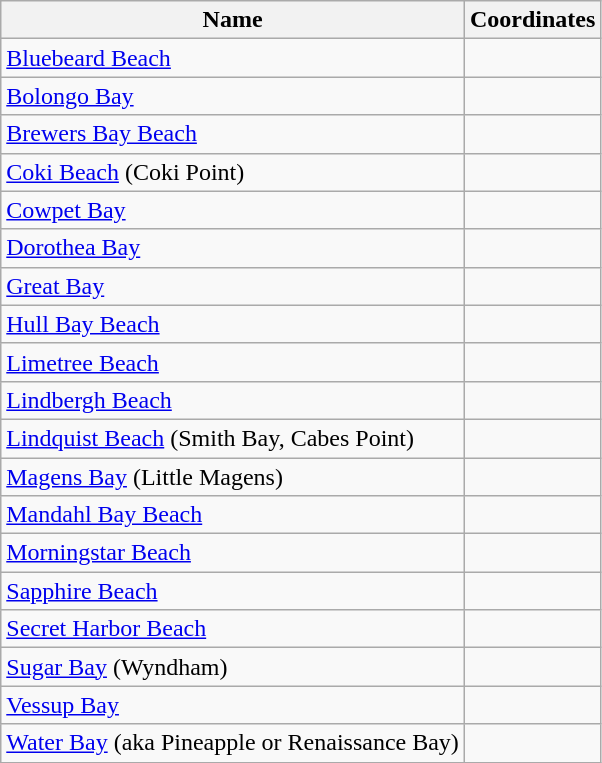<table class="wikitable sortable">
<tr>
<th>Name</th>
<th>Coordinates</th>
</tr>
<tr>
<td><a href='#'>Bluebeard Beach</a></td>
<td></td>
</tr>
<tr>
<td><a href='#'>Bolongo Bay</a></td>
<td></td>
</tr>
<tr>
<td><a href='#'>Brewers Bay Beach</a></td>
<td></td>
</tr>
<tr>
<td><a href='#'>Coki Beach</a> (Coki Point)</td>
<td></td>
</tr>
<tr>
<td><a href='#'>Cowpet Bay</a></td>
<td></td>
</tr>
<tr>
<td><a href='#'>Dorothea Bay</a></td>
<td></td>
</tr>
<tr>
<td><a href='#'>Great Bay</a></td>
<td></td>
</tr>
<tr>
<td><a href='#'>Hull Bay Beach</a></td>
<td></td>
</tr>
<tr>
<td><a href='#'>Limetree Beach</a></td>
<td></td>
</tr>
<tr>
<td><a href='#'>Lindbergh Beach</a></td>
<td></td>
</tr>
<tr>
<td><a href='#'>Lindquist Beach</a> (Smith Bay, Cabes Point)</td>
<td></td>
</tr>
<tr>
<td><a href='#'>Magens Bay</a> (Little Magens)</td>
<td></td>
</tr>
<tr>
<td><a href='#'>Mandahl Bay Beach</a></td>
<td></td>
</tr>
<tr>
<td><a href='#'>Morningstar Beach</a></td>
<td></td>
</tr>
<tr>
<td><a href='#'>Sapphire Beach</a></td>
<td></td>
</tr>
<tr>
<td><a href='#'>Secret Harbor Beach</a></td>
<td></td>
</tr>
<tr>
<td><a href='#'>Sugar Bay</a> (Wyndham)</td>
<td></td>
</tr>
<tr>
<td><a href='#'>Vessup Bay</a></td>
<td></td>
</tr>
<tr>
<td><a href='#'>Water Bay</a> (aka Pineapple or Renaissance Bay)</td>
<td></td>
</tr>
</table>
